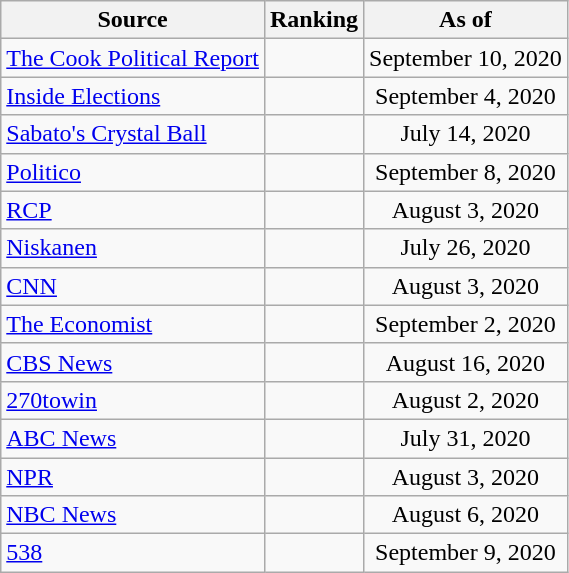<table class="wikitable" style="text-align:center">
<tr>
<th>Source</th>
<th>Ranking</th>
<th>As of</th>
</tr>
<tr>
<td align="left"><a href='#'>The Cook Political Report</a></td>
<td></td>
<td>September 10, 2020</td>
</tr>
<tr>
<td align="left"><a href='#'>Inside Elections</a></td>
<td></td>
<td>September 4, 2020</td>
</tr>
<tr>
<td align="left"><a href='#'>Sabato's Crystal Ball</a></td>
<td></td>
<td>July 14, 2020</td>
</tr>
<tr>
<td align="left"><a href='#'>Politico</a></td>
<td></td>
<td>September 8, 2020</td>
</tr>
<tr>
<td align="left"><a href='#'>RCP</a></td>
<td></td>
<td>August 3, 2020</td>
</tr>
<tr>
<td align="left"><a href='#'>Niskanen</a></td>
<td></td>
<td>July 26, 2020</td>
</tr>
<tr>
<td align="left"><a href='#'>CNN</a></td>
<td></td>
<td>August 3, 2020</td>
</tr>
<tr>
<td align="left"><a href='#'>The Economist</a></td>
<td></td>
<td>September 2, 2020</td>
</tr>
<tr>
<td align="left"><a href='#'>CBS News</a></td>
<td></td>
<td>August 16, 2020</td>
</tr>
<tr>
<td align="left"><a href='#'>270towin</a></td>
<td></td>
<td>August 2, 2020</td>
</tr>
<tr>
<td align="left"><a href='#'>ABC News</a></td>
<td></td>
<td>July 31, 2020</td>
</tr>
<tr>
<td align="left"><a href='#'>NPR</a></td>
<td></td>
<td>August 3, 2020</td>
</tr>
<tr>
<td align="left"><a href='#'>NBC News</a></td>
<td></td>
<td>August 6, 2020</td>
</tr>
<tr>
<td align="left"><a href='#'>538</a></td>
<td></td>
<td>September 9, 2020</td>
</tr>
</table>
